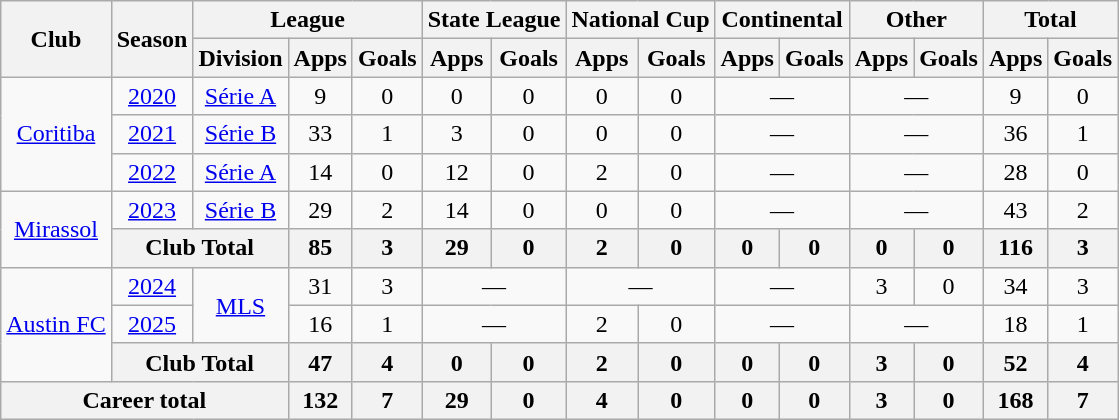<table class=wikitable style=text-align:center>
<tr>
<th rowspan=2>Club</th>
<th rowspan=2>Season</th>
<th colspan=3>League</th>
<th colspan=2>State League</th>
<th colspan=2>National Cup</th>
<th colspan=2>Continental</th>
<th colspan=2>Other</th>
<th colspan=2>Total</th>
</tr>
<tr>
<th>Division</th>
<th>Apps</th>
<th>Goals</th>
<th>Apps</th>
<th>Goals</th>
<th>Apps</th>
<th>Goals</th>
<th>Apps</th>
<th>Goals</th>
<th>Apps</th>
<th>Goals</th>
<th>Apps</th>
<th>Goals</th>
</tr>
<tr>
<td rowspan=3><a href='#'>Coritiba</a></td>
<td><a href='#'>2020</a></td>
<td><a href='#'>Série A</a></td>
<td>9</td>
<td>0</td>
<td>0</td>
<td>0</td>
<td>0</td>
<td>0</td>
<td colspan=2>—</td>
<td colspan=2>—</td>
<td>9</td>
<td>0</td>
</tr>
<tr>
<td><a href='#'>2021</a></td>
<td><a href='#'>Série B</a></td>
<td>33</td>
<td>1</td>
<td>3</td>
<td>0</td>
<td>0</td>
<td>0</td>
<td colspan=2>—</td>
<td colspan=2>—</td>
<td>36</td>
<td>1</td>
</tr>
<tr>
<td><a href='#'>2022</a></td>
<td><a href='#'>Série A</a></td>
<td>14</td>
<td>0</td>
<td>12</td>
<td>0</td>
<td>2</td>
<td>0</td>
<td colspan=2>—</td>
<td colspan=2>—</td>
<td>28</td>
<td>0</td>
</tr>
<tr>
<td rowspan=2><a href='#'>Mirassol</a></td>
<td><a href='#'>2023</a></td>
<td><a href='#'>Série B</a></td>
<td>29</td>
<td>2</td>
<td>14</td>
<td>0</td>
<td>0</td>
<td>0</td>
<td colspan=2>—</td>
<td colspan=2>—</td>
<td>43</td>
<td>2</td>
</tr>
<tr>
<th colspan=2>Club Total</th>
<th>85</th>
<th>3</th>
<th>29</th>
<th>0</th>
<th>2</th>
<th>0</th>
<th>0</th>
<th>0</th>
<th>0</th>
<th>0</th>
<th>116</th>
<th>3</th>
</tr>
<tr>
<td rowspan=3><a href='#'>Austin FC</a></td>
<td><a href='#'>2024</a></td>
<td rowspan=2><a href='#'>MLS</a></td>
<td>31</td>
<td>3</td>
<td colspan=2>—</td>
<td colspan=2>—</td>
<td colspan=2>—</td>
<td>3</td>
<td>0</td>
<td>34</td>
<td>3</td>
</tr>
<tr>
<td><a href='#'>2025</a></td>
<td>16</td>
<td>1</td>
<td colspan=2>—</td>
<td>2</td>
<td>0</td>
<td colspan=2>—</td>
<td colspan=2>—</td>
<td>18</td>
<td>1</td>
</tr>
<tr>
<th colspan=2>Club Total</th>
<th>47</th>
<th>4</th>
<th>0</th>
<th>0</th>
<th>2</th>
<th>0</th>
<th>0</th>
<th>0</th>
<th>3</th>
<th>0</th>
<th>52</th>
<th>4</th>
</tr>
<tr>
<th colspan=3>Career total</th>
<th>132</th>
<th>7</th>
<th>29</th>
<th>0</th>
<th>4</th>
<th>0</th>
<th>0</th>
<th>0</th>
<th>3</th>
<th>0</th>
<th>168</th>
<th>7</th>
</tr>
</table>
